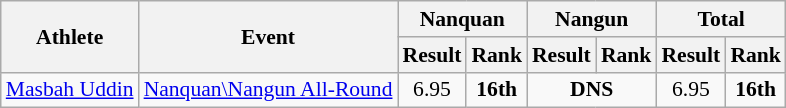<table class=wikitable style="font-size:90%">
<tr>
<th rowspan="2">Athlete</th>
<th rowspan="2">Event</th>
<th colspan="2">Nanquan</th>
<th colspan="2">Nangun</th>
<th colspan="2">Total</th>
</tr>
<tr>
<th>Result</th>
<th>Rank</th>
<th>Result</th>
<th>Rank</th>
<th>Result</th>
<th>Rank</th>
</tr>
<tr>
<td><a href='#'>Masbah Uddin</a></td>
<td><a href='#'>Nanquan\Nangun All-Round</a></td>
<td align=center>6.95</td>
<td align=center><strong>16th</strong></td>
<td align=center colspan=2><strong>DNS</strong></td>
<td align=center>6.95</td>
<td align=center><strong>16th</strong></td>
</tr>
</table>
